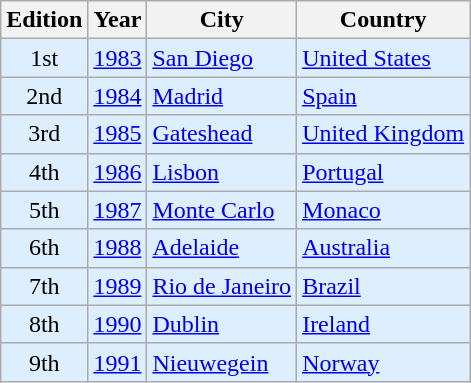<table class="wikitable">
<tr>
<th>Edition</th>
<th>Year</th>
<th>City</th>
<th>Country</th>
</tr>
<tr bgcolor=#DDEEFF>
<td align="center">1st</td>
<td><a href='#'>1983</a></td>
<td><a href='#'>San Diego</a></td>
<td><a href='#'>United States</a></td>
</tr>
<tr bgcolor=#DDEEFF>
<td align="center">2nd</td>
<td><a href='#'>1984</a></td>
<td><a href='#'>Madrid</a></td>
<td><a href='#'>Spain</a></td>
</tr>
<tr bgcolor=#DDEEFF>
<td align="center">3rd</td>
<td><a href='#'>1985</a></td>
<td><a href='#'>Gateshead</a></td>
<td><a href='#'>United Kingdom</a></td>
</tr>
<tr bgcolor=#DDEEFF>
<td align="center">4th</td>
<td><a href='#'>1986</a></td>
<td><a href='#'>Lisbon</a></td>
<td><a href='#'>Portugal</a></td>
</tr>
<tr bgcolor=#DDEEFF>
<td align="center">5th</td>
<td><a href='#'>1987</a></td>
<td><a href='#'>Monte Carlo</a></td>
<td><a href='#'>Monaco</a></td>
</tr>
<tr bgcolor=#DDEEFF>
<td align="center">6th</td>
<td><a href='#'>1988</a></td>
<td><a href='#'>Adelaide</a></td>
<td><a href='#'>Australia</a></td>
</tr>
<tr bgcolor=#DDEEFF>
<td align="center">7th</td>
<td><a href='#'>1989</a></td>
<td><a href='#'>Rio de Janeiro</a></td>
<td><a href='#'>Brazil</a></td>
</tr>
<tr bgcolor=#DDEEFF>
<td align="center">8th</td>
<td><a href='#'>1990</a></td>
<td><a href='#'>Dublin</a></td>
<td><a href='#'>Ireland</a></td>
</tr>
<tr bgcolor=#DDEEFF>
<td align="center">9th</td>
<td><a href='#'>1991</a></td>
<td><a href='#'>Nieuwegein</a></td>
<td><a href='#'>Norway</a></td>
</tr>
</table>
